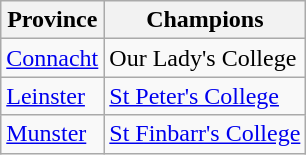<table class="wikitable">
<tr>
<th>Province</th>
<th>Champions</th>
</tr>
<tr>
<td><a href='#'>Connacht</a></td>
<td>Our Lady's College</td>
</tr>
<tr>
<td><a href='#'>Leinster</a></td>
<td><a href='#'>St Peter's College</a></td>
</tr>
<tr>
<td><a href='#'>Munster</a></td>
<td><a href='#'>St Finbarr's College</a></td>
</tr>
</table>
